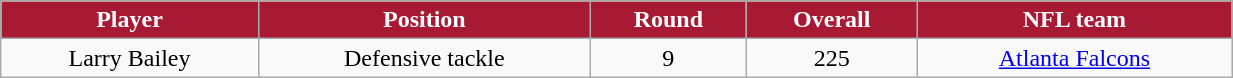<table class="wikitable" width="65%">
<tr align="center"  style="background:#A81933;color:#FFFFFF;">
<td><strong>Player</strong></td>
<td><strong>Position</strong></td>
<td><strong>Round</strong></td>
<td><strong>Overall</strong></td>
<td><strong>NFL team</strong></td>
</tr>
<tr align="center" bgcolor="">
<td>Larry Bailey</td>
<td>Defensive tackle</td>
<td>9</td>
<td>225</td>
<td><a href='#'>Atlanta Falcons</a></td>
</tr>
</table>
